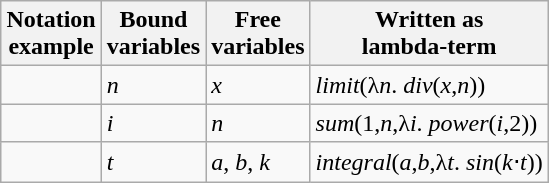<table class="wikitable" style="float: right;">
<tr>
<th>Notation <br> example</th>
<th>Bound <br> variables</th>
<th>Free <br> variables</th>
<th>Written as <br> lambda-term</th>
</tr>
<tr>
<td></td>
<td><em>n</em></td>
<td><em>x</em></td>
<td><em>limit</em>(λ<em>n</em>. <em>div</em>(<em>x</em>,<em>n</em>))</td>
</tr>
<tr>
<td></td>
<td><em>i</em></td>
<td><em>n</em></td>
<td><em>sum</em>(1,<em>n</em>,λ<em>i</em>. <em>power</em>(<em>i</em>,2))</td>
</tr>
<tr>
<td></td>
<td><em>t</em></td>
<td><em>a</em>, <em>b</em>, <em>k</em></td>
<td><em>integral</em>(<em>a</em>,<em>b</em>,λ<em>t</em>. <em>sin</em>(<em>k</em>⋅<em>t</em>))</td>
</tr>
</table>
